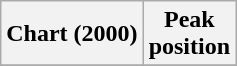<table class="wikitable plainrowheaders">
<tr>
<th>Chart (2000)</th>
<th>Peak<br>position</th>
</tr>
<tr>
</tr>
</table>
